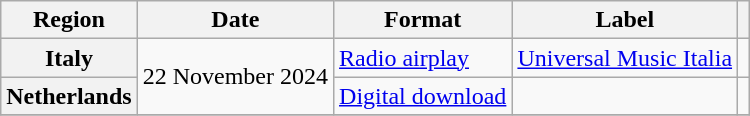<table class="wikitable plainrowheaders">
<tr>
<th scope="col">Region</th>
<th scope="col">Date</th>
<th scope="col">Format</th>
<th scope="col">Label</th>
<th scope="col"></th>
</tr>
<tr>
<th scope="row">Italy</th>
<td rowspan="2">22 November 2024</td>
<td><a href='#'>Radio airplay</a></td>
<td><a href='#'>Universal Music Italia</a></td>
<td style="text-align:center"></td>
</tr>
<tr>
<th scope="row">Netherlands</th>
<td><a href='#'>Digital download</a></td>
<td></td>
<td style="text-align:center"></td>
</tr>
<tr>
</tr>
</table>
